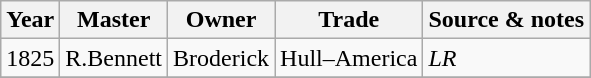<table class="sortable wikitable">
<tr>
<th>Year</th>
<th>Master</th>
<th>Owner</th>
<th>Trade</th>
<th>Source & notes</th>
</tr>
<tr>
<td>1825</td>
<td>R.Bennett</td>
<td>Broderick</td>
<td>Hull–America</td>
<td><em>LR</em></td>
</tr>
<tr>
</tr>
</table>
